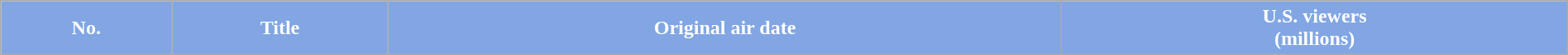<table class="wikitable plainrowheaders" style="width:100%; margin:auto; background:#fff;">
<tr>
<th style="background:#81a6e3; color:#fff; text-align:center;">No.</th>
<th ! style="background:#81a6e3; color:#fff; text-align:center;">Title</th>
<th ! style="background:#81a6e3; color:#fff; text-align:center;">Original air date</th>
<th ! style="background:#81a6e3; color:#fff; text-align:center;">U.S. viewers<br>(millions)<br>











</th>
</tr>
</table>
